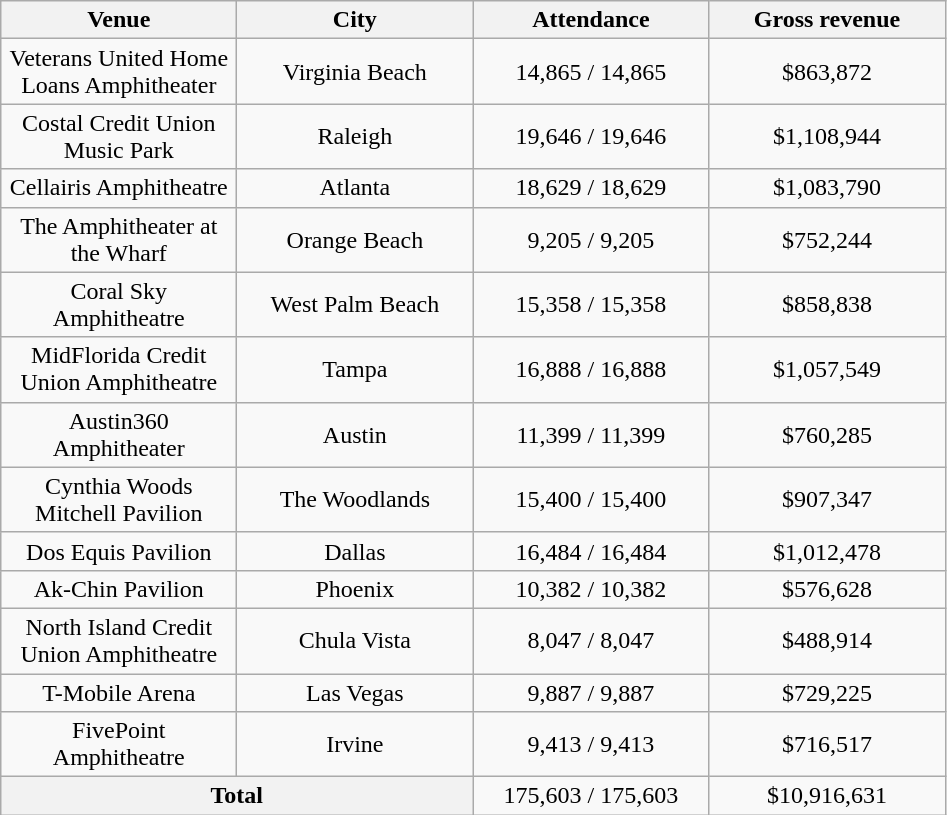<table class="wikitable" style="text-align:center;">
<tr>
<th style="width:150px;">Venue</th>
<th style="width:150px;">City</th>
<th style="width:150px;">Attendance</th>
<th style="width:150px;">Gross revenue</th>
</tr>
<tr>
<td>Veterans United Home Loans Amphitheater</td>
<td>Virginia Beach</td>
<td>14,865 / 14,865</td>
<td>$863,872</td>
</tr>
<tr>
<td>Costal Credit Union Music Park</td>
<td>Raleigh</td>
<td>19,646 / 19,646</td>
<td>$1,108,944</td>
</tr>
<tr>
<td>Cellairis Amphitheatre</td>
<td>Atlanta</td>
<td>18,629 / 18,629</td>
<td>$1,083,790</td>
</tr>
<tr>
<td>The Amphitheater at the Wharf</td>
<td>Orange Beach</td>
<td>9,205 / 9,205</td>
<td>$752,244</td>
</tr>
<tr>
<td>Coral Sky Amphitheatre</td>
<td>West Palm Beach</td>
<td>15,358 / 15,358</td>
<td>$858,838</td>
</tr>
<tr>
<td>MidFlorida Credit Union Amphitheatre</td>
<td>Tampa</td>
<td>16,888 / 16,888</td>
<td>$1,057,549</td>
</tr>
<tr>
<td>Austin360 Amphitheater</td>
<td>Austin</td>
<td>11,399 / 11,399</td>
<td>$760,285</td>
</tr>
<tr>
<td>Cynthia Woods Mitchell Pavilion</td>
<td>The Woodlands</td>
<td>15,400 / 15,400</td>
<td>$907,347</td>
</tr>
<tr>
<td>Dos Equis Pavilion</td>
<td>Dallas</td>
<td>16,484 / 16,484</td>
<td>$1,012,478</td>
</tr>
<tr>
<td>Ak-Chin Pavilion</td>
<td>Phoenix</td>
<td>10,382 / 10,382</td>
<td>$576,628</td>
</tr>
<tr>
<td>North Island Credit Union Amphitheatre</td>
<td>Chula Vista</td>
<td>8,047 / 8,047</td>
<td>$488,914</td>
</tr>
<tr>
<td>T-Mobile Arena</td>
<td>Las Vegas</td>
<td>9,887 / 9,887</td>
<td>$729,225</td>
</tr>
<tr>
<td>FivePoint Amphitheatre</td>
<td>Irvine</td>
<td>9,413 / 9,413</td>
<td>$716,517</td>
</tr>
<tr>
<th colspan="2">Total</th>
<td>175,603 / 175,603</td>
<td>$10,916,631</td>
</tr>
</table>
